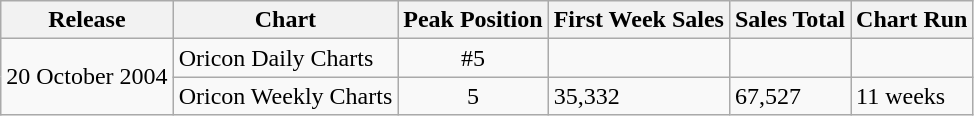<table class="wikitable">
<tr>
<th>Release</th>
<th>Chart</th>
<th>Peak Position</th>
<th>First Week Sales</th>
<th>Sales Total</th>
<th>Chart Run</th>
</tr>
<tr>
<td rowspan="2">20 October 2004</td>
<td>Oricon Daily Charts</td>
<td align="center">#5</td>
<td></td>
<td></td>
<td></td>
</tr>
<tr>
<td>Oricon Weekly Charts</td>
<td align="center">5</td>
<td>35,332</td>
<td>67,527</td>
<td>11 weeks</td>
</tr>
</table>
